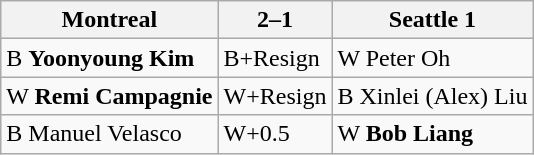<table class="wikitable">
<tr>
<th>Montreal</th>
<th>2–1</th>
<th>Seattle 1</th>
</tr>
<tr>
<td>B <strong>Yoonyoung Kim</strong></td>
<td>B+Resign</td>
<td>W Peter Oh</td>
</tr>
<tr>
<td>W <strong>Remi Campagnie</strong></td>
<td>W+Resign</td>
<td>B Xinlei (Alex) Liu</td>
</tr>
<tr>
<td>B Manuel Velasco</td>
<td>W+0.5</td>
<td>W <strong>Bob Liang</strong></td>
</tr>
</table>
